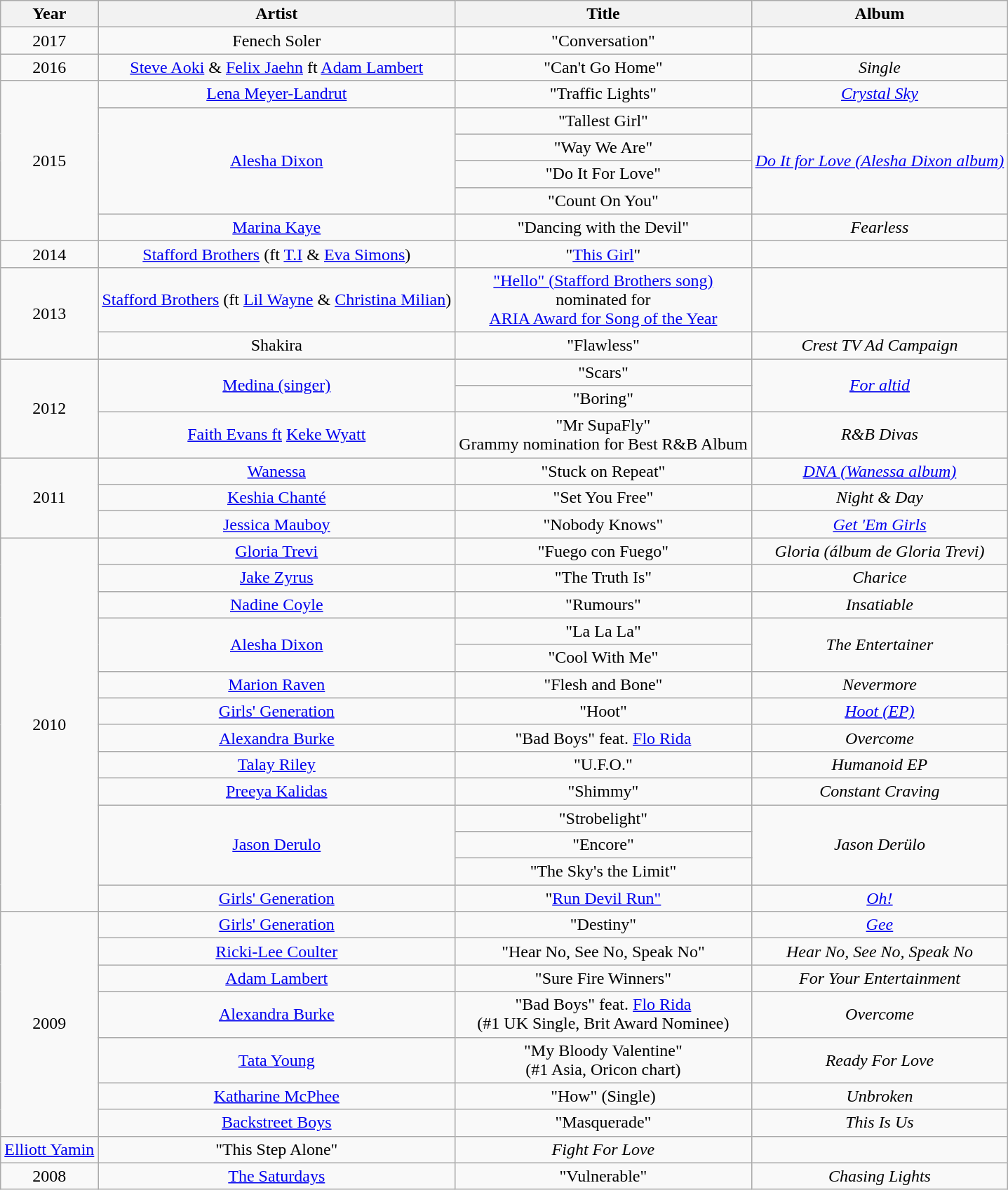<table class="wikitable plainrowheaders" style="text-align:center;">
<tr>
<th scope="col">Year</th>
<th scope="col">Artist</th>
<th scope="col">Title</th>
<th scope="col">Album</th>
</tr>
<tr>
<td>2017</td>
<td>Fenech Soler</td>
<td>"Conversation"</td>
<td></td>
</tr>
<tr>
<td>2016</td>
<td><a href='#'>Steve Aoki</a> & <a href='#'>Felix Jaehn</a> ft <a href='#'>Adam Lambert</a></td>
<td>"Can't Go Home"</td>
<td><em>Single</em></td>
</tr>
<tr>
<td rowspan="6">2015</td>
<td><a href='#'>Lena Meyer-Landrut</a></td>
<td>"Traffic Lights"</td>
<td><em><a href='#'>Crystal Sky</a></em></td>
</tr>
<tr>
<td rowspan="4"><a href='#'>Alesha Dixon</a></td>
<td>"Tallest Girl"</td>
<td rowspan="4"><em><a href='#'>Do It for Love (Alesha Dixon album)</a></em></td>
</tr>
<tr>
<td>"Way We Are"</td>
</tr>
<tr>
<td>"Do It For Love"</td>
</tr>
<tr>
<td>"Count On You"</td>
</tr>
<tr>
<td><a href='#'>Marina Kaye</a></td>
<td>"Dancing with the Devil"</td>
<td><em>Fearless</em></td>
</tr>
<tr>
<td>2014</td>
<td><a href='#'>Stafford Brothers</a>                (ft <a href='#'>T.I</a> & <a href='#'>Eva Simons</a>)</td>
<td>"<a href='#'>This Girl</a>"</td>
<td></td>
</tr>
<tr>
<td rowspan="2">2013</td>
<td><a href='#'>Stafford Brothers</a> (ft <a href='#'>Lil Wayne</a> & <a href='#'>Christina Milian</a>)</td>
<td><a href='#'>"Hello" (Stafford Brothers song)</a><br>nominated for<br><a href='#'>ARIA Award for Song of the Year</a></td>
<td></td>
</tr>
<tr>
<td>Shakira</td>
<td>"Flawless"</td>
<td><em>Crest TV Ad Campaign</em></td>
</tr>
<tr>
<td rowspan="3">2012</td>
<td rowspan="2"><a href='#'>Medina (singer)</a></td>
<td>"Scars"</td>
<td rowspan="2"><em><a href='#'>For altid</a></em></td>
</tr>
<tr>
<td>"Boring"</td>
</tr>
<tr>
<td><a href='#'>Faith Evans ft</a> <a href='#'>Keke Wyatt</a></td>
<td>"Mr SupaFly"<br>Grammy nomination for Best R&B Album</td>
<td><em>R&B Divas</em></td>
</tr>
<tr>
<td rowspan="3">2011</td>
<td><a href='#'>Wanessa</a></td>
<td>"Stuck on Repeat"</td>
<td><em><a href='#'>DNA (Wanessa album)</a></em></td>
</tr>
<tr>
<td><a href='#'>Keshia Chanté</a></td>
<td>"Set You Free"</td>
<td><em>Night & Day</em></td>
</tr>
<tr>
<td><a href='#'>Jessica Mauboy</a></td>
<td>"Nobody Knows"</td>
<td><em><a href='#'>Get 'Em Girls</a></em></td>
</tr>
<tr>
<td rowspan="14">2010</td>
<td><a href='#'>Gloria Trevi</a></td>
<td>"Fuego con Fuego"</td>
<td><em>Gloria (álbum de Gloria Trevi)</em></td>
</tr>
<tr>
<td><a href='#'>Jake Zyrus</a></td>
<td>"The Truth Is"</td>
<td><em>Charice</em></td>
</tr>
<tr>
<td><a href='#'>Nadine Coyle</a></td>
<td>"Rumours"</td>
<td><em>Insatiable</em></td>
</tr>
<tr>
<td rowspan="2"><a href='#'>Alesha Dixon</a></td>
<td>"La La La"</td>
<td rowspan="2"><em>The Entertainer</em></td>
</tr>
<tr>
<td>"Cool With Me"</td>
</tr>
<tr>
<td><a href='#'>Marion Raven</a></td>
<td>"Flesh and Bone"</td>
<td><em>Nevermore</em></td>
</tr>
<tr>
<td><a href='#'>Girls' Generation</a></td>
<td>"Hoot"</td>
<td><em><a href='#'>Hoot (EP)</a></em></td>
</tr>
<tr>
<td><a href='#'>Alexandra Burke</a></td>
<td>"Bad Boys" feat. <a href='#'>Flo Rida</a></td>
<td><em>Overcome</em></td>
</tr>
<tr>
<td><a href='#'>Talay Riley</a></td>
<td>"U.F.O."</td>
<td><em>Humanoid EP</em></td>
</tr>
<tr>
<td><a href='#'>Preeya Kalidas</a></td>
<td>"Shimmy"</td>
<td><em>Constant Craving</em></td>
</tr>
<tr>
<td rowspan="3"><a href='#'>Jason Derulo</a></td>
<td>"Strobelight"</td>
<td rowspan="3"><em>Jason Derülo</em></td>
</tr>
<tr>
<td>"Encore"</td>
</tr>
<tr>
<td>"The Sky's the Limit"</td>
</tr>
<tr>
<td><a href='#'>Girls' Generation</a></td>
<td>"<a href='#'>Run Devil Run"</a></td>
<td><em><a href='#'>Oh!</a></em></td>
</tr>
<tr>
<td rowspan="7">2009</td>
<td><a href='#'>Girls' Generation</a></td>
<td>"Destiny"</td>
<td><em><a href='#'>Gee</a></em></td>
</tr>
<tr>
<td><a href='#'>Ricki-Lee Coulter</a></td>
<td>"Hear No, See No, Speak No"</td>
<td><em>Hear No, See No, Speak No</em></td>
</tr>
<tr>
<td><a href='#'>Adam Lambert</a></td>
<td>"Sure Fire Winners"</td>
<td><em>For Your Entertainment</em></td>
</tr>
<tr>
<td><a href='#'>Alexandra Burke</a></td>
<td>"Bad Boys" feat. <a href='#'>Flo Rida</a><br>(#1 UK Single, Brit Award Nominee)</td>
<td><em>Overcome</em></td>
</tr>
<tr>
<td><a href='#'>Tata Young</a></td>
<td>"My Bloody Valentine"<br>(#1 Asia, Oricon chart)</td>
<td><em>Ready For Love</em></td>
</tr>
<tr>
<td><a href='#'>Katharine McPhee</a></td>
<td>"How" (Single)</td>
<td><em>Unbroken</em></td>
</tr>
<tr>
<td><a href='#'>Backstreet Boys</a></td>
<td>"Masquerade"</td>
<td><em>This Is Us</em></td>
</tr>
<tr>
<td><a href='#'>Elliott Yamin</a></td>
<td>"This Step Alone"</td>
<td><em>Fight For Love</em></td>
</tr>
<tr>
<td>2008</td>
<td><a href='#'>The Saturdays</a></td>
<td>"Vulnerable"</td>
<td><em>Chasing Lights</em></td>
</tr>
</table>
